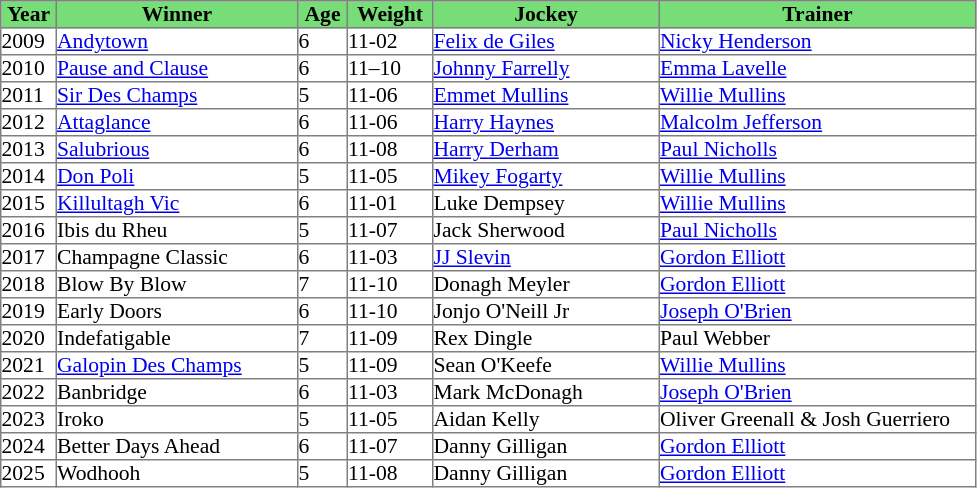<table class = "sortable" | border="1" cellpadding="0" style="border-collapse: collapse; font-size:90%">
<tr bgcolor="#77dd77" align="center">
<th width="36px"><strong>Year</strong><br></th>
<th width="160px"><strong>Winner</strong><br></th>
<th width="32px"><strong>Age</strong><br></th>
<th width="56px"><strong>Weight</strong><br></th>
<th width="150px"><strong>Jockey</strong><br></th>
<th width="210px"><strong>Trainer</strong><br></th>
</tr>
<tr>
<td>2009</td>
<td><a href='#'>Andytown</a></td>
<td>6</td>
<td>11-02</td>
<td><a href='#'>Felix de Giles</a></td>
<td><a href='#'>Nicky Henderson</a></td>
</tr>
<tr>
<td>2010</td>
<td><a href='#'>Pause and Clause</a></td>
<td>6</td>
<td>11–10</td>
<td><a href='#'>Johnny Farrelly</a></td>
<td><a href='#'>Emma Lavelle</a></td>
</tr>
<tr>
<td>2011</td>
<td><a href='#'>Sir Des Champs</a></td>
<td>5</td>
<td>11-06</td>
<td><a href='#'>Emmet Mullins</a></td>
<td><a href='#'>Willie Mullins</a></td>
</tr>
<tr>
<td>2012</td>
<td><a href='#'>Attaglance</a></td>
<td>6</td>
<td>11-06</td>
<td><a href='#'>Harry Haynes</a></td>
<td><a href='#'>Malcolm Jefferson</a></td>
</tr>
<tr>
<td>2013</td>
<td><a href='#'>Salubrious</a></td>
<td>6</td>
<td>11-08</td>
<td><a href='#'>Harry Derham</a></td>
<td><a href='#'>Paul Nicholls</a></td>
</tr>
<tr>
<td>2014</td>
<td><a href='#'>Don Poli</a></td>
<td>5</td>
<td>11-05</td>
<td><a href='#'>Mikey Fogarty</a></td>
<td><a href='#'>Willie Mullins</a></td>
</tr>
<tr>
<td>2015</td>
<td><a href='#'>Killultagh Vic</a></td>
<td>6</td>
<td>11-01</td>
<td>Luke Dempsey</td>
<td><a href='#'>Willie Mullins</a></td>
</tr>
<tr>
<td>2016</td>
<td>Ibis du Rheu</td>
<td>5</td>
<td>11-07</td>
<td>Jack Sherwood</td>
<td><a href='#'>Paul Nicholls</a></td>
</tr>
<tr>
<td>2017</td>
<td>Champagne Classic</td>
<td>6</td>
<td>11-03</td>
<td><a href='#'>JJ Slevin</a></td>
<td><a href='#'>Gordon Elliott</a></td>
</tr>
<tr>
<td>2018</td>
<td>Blow By Blow</td>
<td>7</td>
<td>11-10</td>
<td>Donagh Meyler</td>
<td><a href='#'>Gordon Elliott</a></td>
</tr>
<tr>
<td>2019</td>
<td>Early Doors</td>
<td>6</td>
<td>11-10</td>
<td>Jonjo O'Neill Jr</td>
<td><a href='#'>Joseph O'Brien</a></td>
</tr>
<tr>
<td>2020</td>
<td>Indefatigable</td>
<td>7</td>
<td>11-09</td>
<td>Rex Dingle</td>
<td>Paul Webber</td>
</tr>
<tr>
<td>2021</td>
<td><a href='#'>Galopin Des Champs</a></td>
<td>5</td>
<td>11-09</td>
<td>Sean O'Keefe</td>
<td><a href='#'>Willie Mullins</a></td>
</tr>
<tr>
<td>2022</td>
<td>Banbridge</td>
<td>6</td>
<td>11-03</td>
<td>Mark McDonagh</td>
<td><a href='#'>Joseph O'Brien</a></td>
</tr>
<tr>
<td>2023</td>
<td>Iroko</td>
<td>5</td>
<td>11-05</td>
<td>Aidan Kelly</td>
<td>Oliver Greenall & Josh Guerriero</td>
</tr>
<tr>
<td>2024</td>
<td>Better Days Ahead</td>
<td>6</td>
<td>11-07</td>
<td>Danny Gilligan</td>
<td><a href='#'>Gordon Elliott</a></td>
</tr>
<tr>
<td>2025</td>
<td>Wodhooh</td>
<td>5</td>
<td>11-08</td>
<td>Danny Gilligan</td>
<td><a href='#'>Gordon Elliott</a></td>
</tr>
</table>
